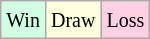<table class="wikitable">
<tr>
<td style="background: #d0ffe3;"><small>Win</small></td>
<td style="background: #ffffdd;"><small>Draw</small></td>
<td style="background: #ffd0e3;"><small>Loss</small></td>
</tr>
</table>
